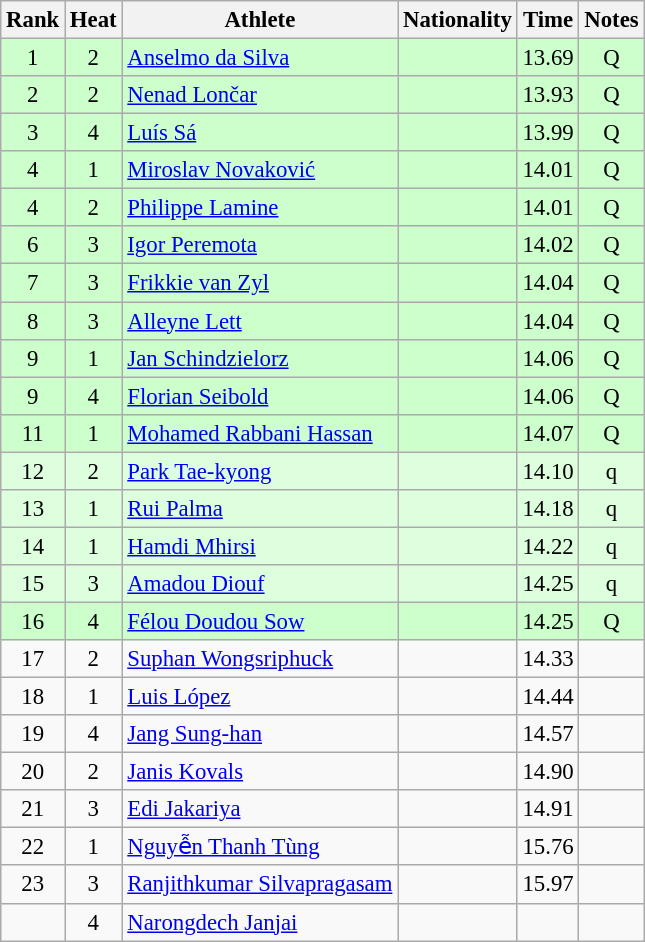<table class="wikitable sortable" style="text-align:center;font-size:95%">
<tr>
<th>Rank</th>
<th>Heat</th>
<th>Athlete</th>
<th>Nationality</th>
<th>Time</th>
<th>Notes</th>
</tr>
<tr bgcolor=ccffcc>
<td>1</td>
<td>2</td>
<td align="left"><a href='#'>Anselmo da Silva</a></td>
<td align=left></td>
<td>13.69</td>
<td>Q</td>
</tr>
<tr bgcolor=ccffcc>
<td>2</td>
<td>2</td>
<td align="left"><a href='#'>Nenad Lončar</a></td>
<td align=left></td>
<td>13.93</td>
<td>Q</td>
</tr>
<tr bgcolor=ccffcc>
<td>3</td>
<td>4</td>
<td align="left"><a href='#'>Luís Sá</a></td>
<td align=left></td>
<td>13.99</td>
<td>Q</td>
</tr>
<tr bgcolor=ccffcc>
<td>4</td>
<td>1</td>
<td align="left"><a href='#'>Miroslav Novaković</a></td>
<td align=left></td>
<td>14.01</td>
<td>Q</td>
</tr>
<tr bgcolor=ccffcc>
<td>4</td>
<td>2</td>
<td align="left"><a href='#'>Philippe Lamine</a></td>
<td align=left></td>
<td>14.01</td>
<td>Q</td>
</tr>
<tr bgcolor=ccffcc>
<td>6</td>
<td>3</td>
<td align="left"><a href='#'>Igor Peremota</a></td>
<td align=left></td>
<td>14.02</td>
<td>Q</td>
</tr>
<tr bgcolor=ccffcc>
<td>7</td>
<td>3</td>
<td align="left"><a href='#'>Frikkie van Zyl</a></td>
<td align=left></td>
<td>14.04</td>
<td>Q</td>
</tr>
<tr bgcolor=ccffcc>
<td>8</td>
<td>3</td>
<td align="left"><a href='#'>Alleyne Lett</a></td>
<td align=left></td>
<td>14.04</td>
<td>Q</td>
</tr>
<tr bgcolor=ccffcc>
<td>9</td>
<td>1</td>
<td align="left"><a href='#'>Jan Schindzielorz</a></td>
<td align=left></td>
<td>14.06</td>
<td>Q</td>
</tr>
<tr bgcolor=ccffcc>
<td>9</td>
<td>4</td>
<td align="left"><a href='#'>Florian Seibold</a></td>
<td align=left></td>
<td>14.06</td>
<td>Q</td>
</tr>
<tr bgcolor=ccffcc>
<td>11</td>
<td>1</td>
<td align="left"><a href='#'>Mohamed Rabbani Hassan</a></td>
<td align=left></td>
<td>14.07</td>
<td>Q</td>
</tr>
<tr bgcolor=ddffdd>
<td>12</td>
<td>2</td>
<td align="left"><a href='#'>Park Tae-kyong</a></td>
<td align=left></td>
<td>14.10</td>
<td>q</td>
</tr>
<tr bgcolor=ddffdd>
<td>13</td>
<td>1</td>
<td align="left"><a href='#'>Rui Palma</a></td>
<td align=left></td>
<td>14.18</td>
<td>q</td>
</tr>
<tr bgcolor=ddffdd>
<td>14</td>
<td>1</td>
<td align="left"><a href='#'>Hamdi Mhirsi</a></td>
<td align=left></td>
<td>14.22</td>
<td>q</td>
</tr>
<tr bgcolor=ddffdd>
<td>15</td>
<td>3</td>
<td align="left"><a href='#'>Amadou Diouf</a></td>
<td align=left></td>
<td>14.25</td>
<td>q</td>
</tr>
<tr bgcolor=ccffcc>
<td>16</td>
<td>4</td>
<td align="left"><a href='#'>Félou Doudou Sow</a></td>
<td align=left></td>
<td>14.25</td>
<td>Q</td>
</tr>
<tr>
<td>17</td>
<td>2</td>
<td align="left"><a href='#'>Suphan Wongsriphuck</a></td>
<td align=left></td>
<td>14.33</td>
<td></td>
</tr>
<tr>
<td>18</td>
<td>1</td>
<td align="left"><a href='#'>Luis López</a></td>
<td align=left></td>
<td>14.44</td>
<td></td>
</tr>
<tr>
<td>19</td>
<td>4</td>
<td align="left"><a href='#'>Jang Sung-han</a></td>
<td align=left></td>
<td>14.57</td>
<td></td>
</tr>
<tr>
<td>20</td>
<td>2</td>
<td align="left"><a href='#'>Janis Kovals</a></td>
<td align=left></td>
<td>14.90</td>
<td></td>
</tr>
<tr>
<td>21</td>
<td>3</td>
<td align="left"><a href='#'>Edi Jakariya</a></td>
<td align=left></td>
<td>14.91</td>
<td></td>
</tr>
<tr>
<td>22</td>
<td>1</td>
<td align="left"><a href='#'>Nguyễn Thanh Tùng</a></td>
<td align=left></td>
<td>15.76</td>
<td></td>
</tr>
<tr>
<td>23</td>
<td>3</td>
<td align="left"><a href='#'>Ranjithkumar Silvapragasam</a></td>
<td align=left></td>
<td>15.97</td>
<td></td>
</tr>
<tr>
<td></td>
<td>4</td>
<td align="left"><a href='#'>Narongdech Janjai</a></td>
<td align=left></td>
<td></td>
<td></td>
</tr>
</table>
